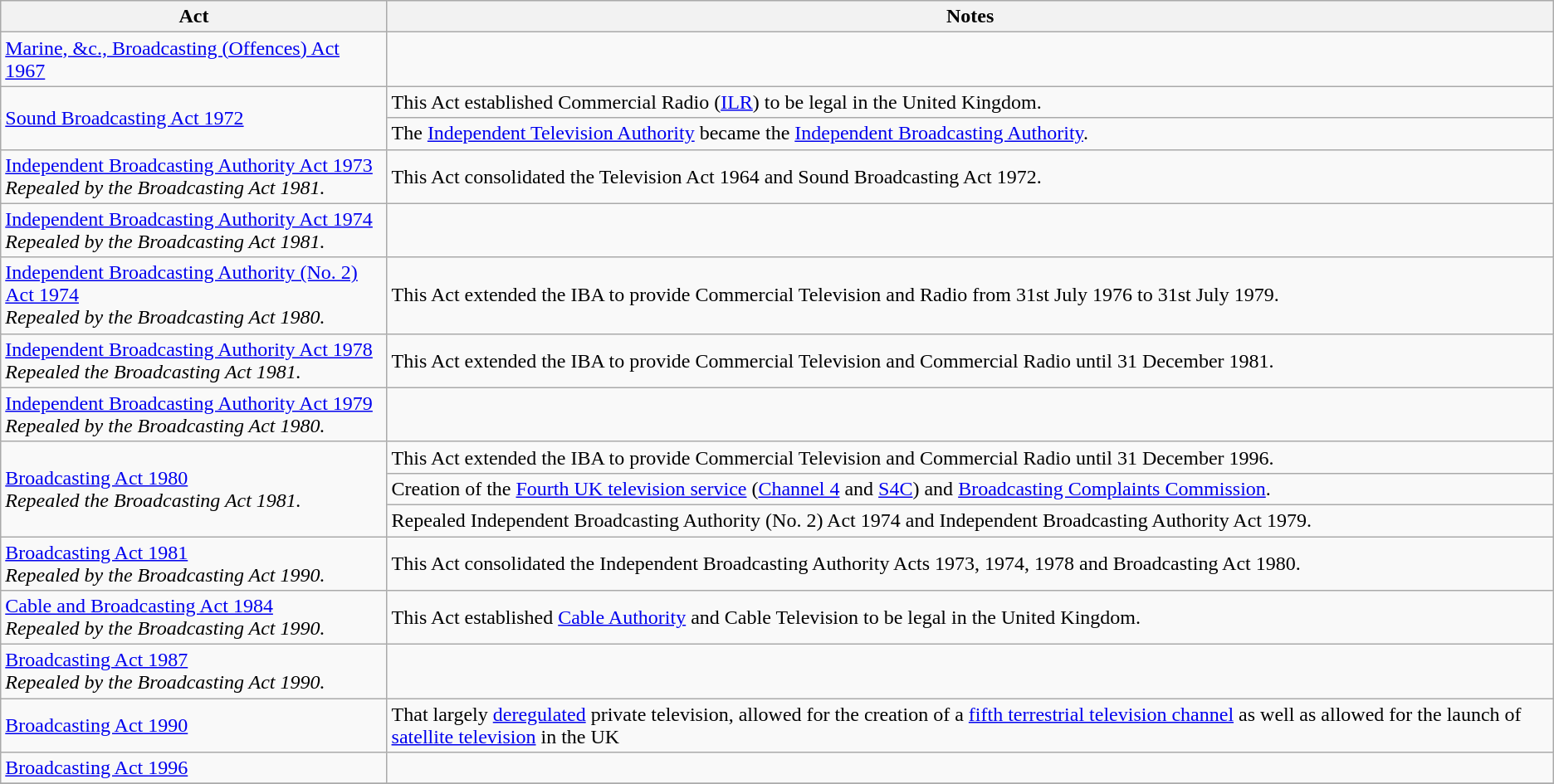<table class="wikitable">
<tr>
<th>Act</th>
<th>Notes</th>
</tr>
<tr>
<td><a href='#'>Marine, &c., Broadcasting (Offences) Act 1967</a></td>
<td></td>
</tr>
<tr>
<td rowspan=2><a href='#'>Sound Broadcasting Act 1972</a></td>
<td>This Act established Commercial Radio (<a href='#'>ILR</a>) to be legal in the United Kingdom.</td>
</tr>
<tr>
<td>The <a href='#'>Independent Television Authority</a> became the <a href='#'>Independent Broadcasting Authority</a>.</td>
</tr>
<tr>
<td><a href='#'>Independent Broadcasting Authority Act 1973</a><br><em>Repealed by the Broadcasting Act 1981.</em></td>
<td>This Act consolidated the Television Act 1964 and Sound Broadcasting Act 1972.</td>
</tr>
<tr>
<td><a href='#'>Independent Broadcasting Authority Act 1974</a><br><em>Repealed by the Broadcasting Act 1981.</em></td>
<td></td>
</tr>
<tr>
<td><a href='#'>Independent Broadcasting Authority (No. 2) Act 1974</a><br><em>Repealed by the Broadcasting Act 1980.</em></td>
<td>This Act extended the IBA to provide Commercial Television and Radio from 31st July 1976 to 31st July 1979.</td>
</tr>
<tr>
<td><a href='#'>Independent Broadcasting Authority Act 1978</a><br><em>Repealed the Broadcasting Act 1981.</em></td>
<td>This Act extended the IBA to provide Commercial Television and Commercial Radio until 31 December 1981.</td>
</tr>
<tr>
<td><a href='#'>Independent Broadcasting Authority Act 1979</a><br><em>Repealed by the Broadcasting Act 1980.</em></td>
<td></td>
</tr>
<tr>
<td rowspan=3><a href='#'>Broadcasting Act 1980</a><br><em>Repealed the Broadcasting Act 1981.</em></td>
<td>This Act extended the IBA to provide Commercial Television and Commercial Radio until 31 December 1996.</td>
</tr>
<tr>
<td>Creation of the <a href='#'>Fourth UK television service</a> (<a href='#'>Channel 4</a> and <a href='#'>S4C</a>) and <a href='#'>Broadcasting Complaints Commission</a>.</td>
</tr>
<tr>
<td>Repealed Independent Broadcasting Authority (No. 2) Act 1974 and Independent Broadcasting Authority Act 1979.</td>
</tr>
<tr>
<td><a href='#'>Broadcasting Act 1981</a><br><em>Repealed by the Broadcasting Act 1990.</em></td>
<td>This Act consolidated the Independent Broadcasting Authority Acts 1973, 1974, 1978 and Broadcasting Act 1980.</td>
</tr>
<tr>
<td><a href='#'>Cable and Broadcasting Act 1984</a><br><em>Repealed by the Broadcasting Act 1990.</em></td>
<td>This Act established <a href='#'>Cable Authority</a> and Cable Television to be legal in the United Kingdom.</td>
</tr>
<tr>
<td><a href='#'>Broadcasting Act 1987</a><br><em>Repealed by the Broadcasting Act 1990.</em></td>
<td></td>
</tr>
<tr>
<td><a href='#'>Broadcasting Act 1990</a></td>
<td>That largely <a href='#'>deregulated</a> private television, allowed for the creation of a <a href='#'>fifth terrestrial television channel</a> as well as allowed for the launch of <a href='#'>satellite television</a> in the UK</td>
</tr>
<tr>
<td><a href='#'>Broadcasting Act 1996</a></td>
<td></td>
</tr>
<tr>
</tr>
</table>
